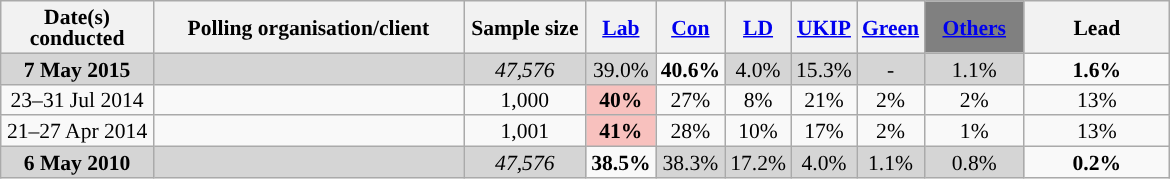<table class="wikitable sortable" style="text-align:center;font-size:90%;line-height:14px">
<tr>
<th ! style="width:95px;">Date(s)<br>conducted</th>
<th style="width:200px;">Polling organisation/client</th>
<th class="unsortable" style="width:75px;">Sample size</th>
<th class="unsortable" style="background:"><a href='#'><span>Lab</span></a></th>
<th class="unsortable" style="background:"><a href='#'><span>Con</span></a></th>
<th class="unsortable" style="background:"><a href='#'><span>LD</span></a></th>
<th class="unsortable" style="background:"><a href='#'><span>UKIP</span></a></th>
<th class="unsortable" style="background:"><a href='#'><span>Green</span></a></th>
<th class="unsortable" style="background:gray; width:60px;"><a href='#'><span>Others</span></a></th>
<th class="unsortable" style="width:90px;">Lead</th>
</tr>
<tr>
<td style="background:#D5D5D5"><strong>7 May 2015</strong></td>
<td style="background:#D5D5D5"></td>
<td style="background:#D5D5D5"><em>47,576</em></td>
<td style="background:#D5D5D5">39.0%</td>
<td style="background:"><strong>40.6%</strong></td>
<td style="background:#D5D5D5">4.0%</td>
<td style="background:#D5D5D5">15.3%</td>
<td style="background:#D5D5D5">-</td>
<td style="background:#D5D5D5">1.1%</td>
<td style="background:"><strong>1.6% </strong></td>
</tr>
<tr>
<td>23–31 Jul 2014</td>
<td></td>
<td>1,000</td>
<td style="background:#F8C1BE"><strong>40%</strong></td>
<td>27%</td>
<td>8%</td>
<td>21%</td>
<td>2%</td>
<td>2%</td>
<td style="background:">13%</td>
</tr>
<tr>
<td>21–27 Apr 2014</td>
<td></td>
<td>1,001</td>
<td style="background:#F8C1BE"><strong>41%</strong></td>
<td>28%</td>
<td>10%</td>
<td>17%</td>
<td>2%</td>
<td>1%</td>
<td style="background:">13%</td>
</tr>
<tr>
<td style="background:#D5D5D5"><strong>6 May 2010</strong></td>
<td style="background:#D5D5D5"></td>
<td style="background:#D5D5D5"><em>47,576</em></td>
<td style="background:"><strong>38.5%</strong></td>
<td style="background:#D5D5D5">38.3%</td>
<td style="background:#D5D5D5">17.2%</td>
<td style="background:#D5D5D5">4.0%</td>
<td style="background:#D5D5D5">1.1%</td>
<td style="background:#D5D5D5">0.8%</td>
<td style="background:"><strong>0.2% </strong></td>
</tr>
</table>
